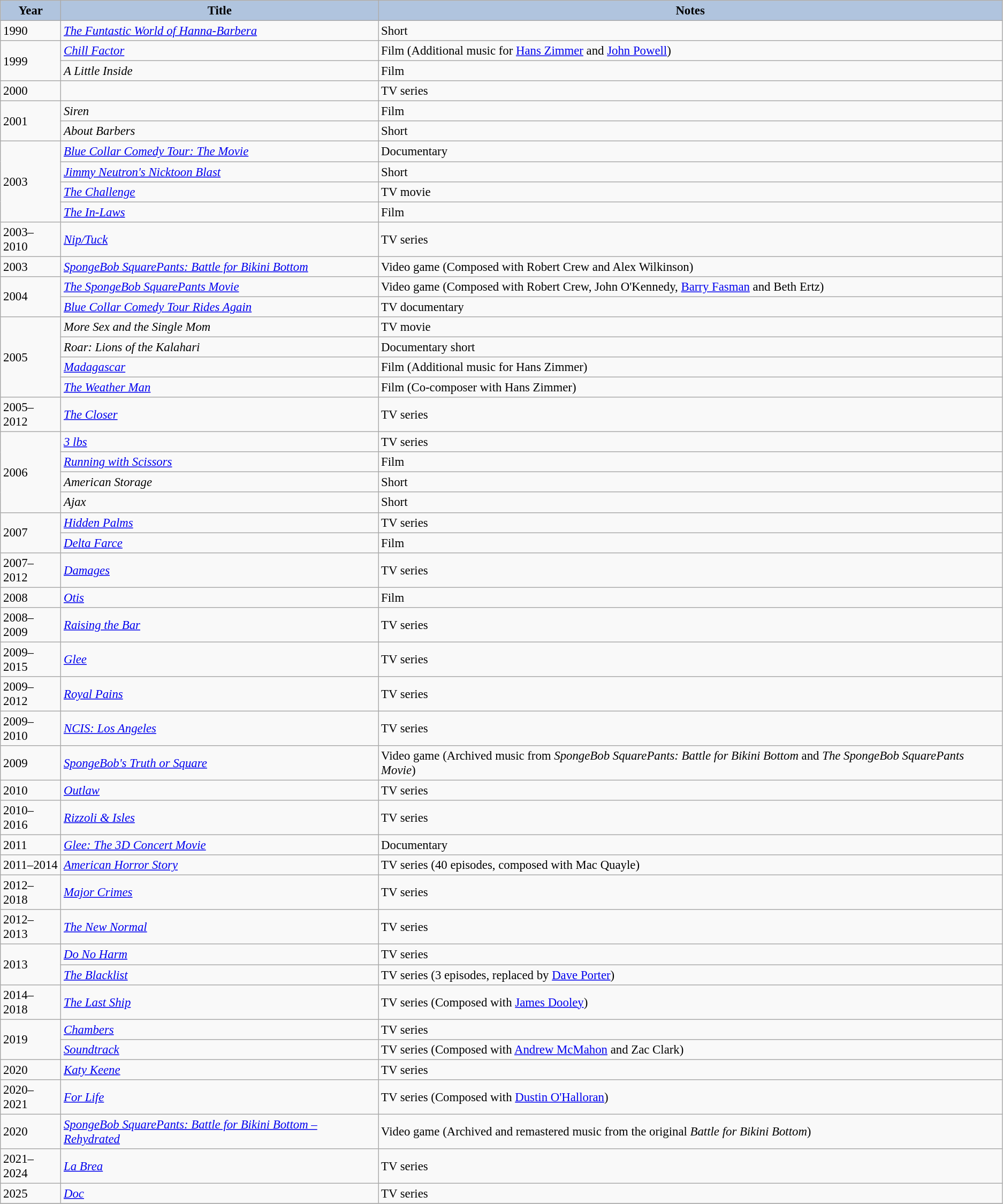<table class="wikitable sortable" style="font-size: 95%;">
<tr>
<th style="background:#B0C4DE;">Year</th>
<th style="background:#B0C4DE;">Title</th>
<th style="background:#B0C4DE;">Notes</th>
</tr>
<tr>
<td>1990</td>
<td><em><a href='#'>The Funtastic World of Hanna-Barbera</a></em></td>
<td>Short</td>
</tr>
<tr>
<td rowspan="2">1999</td>
<td><em><a href='#'>Chill Factor</a></em></td>
<td>Film (Additional music for <a href='#'>Hans Zimmer</a> and <a href='#'>John Powell</a>)</td>
</tr>
<tr>
<td><em>A Little Inside</em></td>
<td>Film</td>
</tr>
<tr>
<td>2000</td>
<td><em></em></td>
<td>TV series</td>
</tr>
<tr>
<td rowspan="2">2001</td>
<td><em>Siren</em></td>
<td>Film</td>
</tr>
<tr>
<td><em>About Barbers</em></td>
<td>Short</td>
</tr>
<tr>
<td rowspan="4">2003</td>
<td><em><a href='#'>Blue Collar Comedy Tour: The Movie</a></em></td>
<td>Documentary</td>
</tr>
<tr>
<td><em><a href='#'>Jimmy Neutron's Nicktoon Blast</a></em></td>
<td>Short</td>
</tr>
<tr>
<td><em><a href='#'>The Challenge</a></em></td>
<td>TV movie</td>
</tr>
<tr>
<td><em><a href='#'>The In-Laws</a></em></td>
<td>Film</td>
</tr>
<tr>
<td>2003–2010</td>
<td><em><a href='#'>Nip/Tuck</a></em></td>
<td>TV series</td>
</tr>
<tr>
<td>2003</td>
<td><em><a href='#'>SpongeBob SquarePants: Battle for Bikini Bottom</a></em></td>
<td>Video game (Composed with Robert Crew and Alex Wilkinson)</td>
</tr>
<tr>
<td rowspan="2">2004</td>
<td><em><a href='#'>The SpongeBob SquarePants Movie</a></em></td>
<td>Video game (Composed with Robert Crew, John O'Kennedy, <a href='#'>Barry Fasman</a> and Beth Ertz)</td>
</tr>
<tr>
<td><em><a href='#'>Blue Collar Comedy Tour Rides Again</a></em></td>
<td>TV documentary</td>
</tr>
<tr>
<td rowspan="4">2005</td>
<td><em>More Sex and the Single Mom</em></td>
<td>TV movie</td>
</tr>
<tr>
<td><em>Roar: Lions of the Kalahari</em></td>
<td>Documentary short</td>
</tr>
<tr>
<td><em><a href='#'>Madagascar</a></em></td>
<td>Film (Additional music for Hans Zimmer)</td>
</tr>
<tr>
<td><em><a href='#'>The Weather Man</a></em></td>
<td>Film (Co-composer with Hans Zimmer)</td>
</tr>
<tr>
<td>2005–2012</td>
<td><em><a href='#'>The Closer</a></em></td>
<td>TV series</td>
</tr>
<tr>
<td rowspan="4">2006</td>
<td><em><a href='#'>3 lbs</a></em></td>
<td>TV series</td>
</tr>
<tr>
<td><em><a href='#'>Running with Scissors</a></em></td>
<td>Film</td>
</tr>
<tr>
<td><em>American Storage</em></td>
<td>Short</td>
</tr>
<tr>
<td><em>Ajax</em></td>
<td>Short</td>
</tr>
<tr>
<td rowspan="2">2007</td>
<td><em><a href='#'>Hidden Palms</a></em></td>
<td>TV series</td>
</tr>
<tr>
<td><em><a href='#'>Delta Farce</a></em></td>
<td>Film</td>
</tr>
<tr>
<td>2007–2012</td>
<td><em><a href='#'>Damages</a></em></td>
<td>TV series</td>
</tr>
<tr>
<td>2008</td>
<td><em><a href='#'>Otis</a></em></td>
<td>Film</td>
</tr>
<tr>
<td>2008–2009</td>
<td><em><a href='#'>Raising the Bar</a></em></td>
<td>TV series</td>
</tr>
<tr>
<td>2009–2015</td>
<td><em><a href='#'>Glee</a></em></td>
<td>TV series</td>
</tr>
<tr>
<td>2009–2012</td>
<td><em><a href='#'>Royal Pains</a></em></td>
<td>TV series</td>
</tr>
<tr>
<td>2009–2010</td>
<td><em><a href='#'>NCIS: Los Angeles</a></em></td>
<td>TV series</td>
</tr>
<tr>
<td>2009</td>
<td><em><a href='#'>SpongeBob's Truth or Square</a></em></td>
<td>Video game (Archived music from <em>SpongeBob SquarePants: Battle for Bikini Bottom</em> and <em>The SpongeBob SquarePants Movie</em>)</td>
</tr>
<tr>
<td>2010</td>
<td><em><a href='#'>Outlaw</a></em></td>
<td>TV series</td>
</tr>
<tr>
<td>2010–2016</td>
<td><em><a href='#'>Rizzoli & Isles</a></em></td>
<td>TV series</td>
</tr>
<tr>
<td>2011</td>
<td><em><a href='#'>Glee: The 3D Concert Movie</a></em></td>
<td>Documentary</td>
</tr>
<tr>
<td>2011–2014</td>
<td><em><a href='#'>American Horror Story</a></em></td>
<td>TV series (40 episodes, composed with Mac Quayle)</td>
</tr>
<tr>
<td>2012–2018</td>
<td><em><a href='#'>Major Crimes</a></em></td>
<td>TV series</td>
</tr>
<tr>
<td>2012–2013</td>
<td><em><a href='#'>The New Normal</a></em></td>
<td>TV series</td>
</tr>
<tr>
<td rowspan="2">2013</td>
<td><em><a href='#'>Do No Harm</a></em></td>
<td>TV series</td>
</tr>
<tr>
<td><em><a href='#'>The Blacklist</a></em></td>
<td>TV series (3 episodes, replaced by <a href='#'>Dave Porter</a>)</td>
</tr>
<tr>
<td>2014–2018</td>
<td><em><a href='#'>The Last Ship</a></em></td>
<td>TV series (Composed with <a href='#'>James Dooley</a>)</td>
</tr>
<tr>
<td rowspan="2">2019</td>
<td><em><a href='#'>Chambers</a></em></td>
<td>TV series</td>
</tr>
<tr>
<td><em><a href='#'>Soundtrack</a></em></td>
<td>TV series (Composed with <a href='#'>Andrew McMahon</a> and Zac Clark)</td>
</tr>
<tr>
<td>2020</td>
<td><em><a href='#'>Katy Keene</a></em></td>
<td>TV series</td>
</tr>
<tr>
<td>2020–2021</td>
<td><em><a href='#'>For Life</a></em></td>
<td>TV series (Composed with <a href='#'>Dustin O'Halloran</a>)</td>
</tr>
<tr>
<td>2020</td>
<td><em><a href='#'>SpongeBob SquarePants: Battle for Bikini Bottom – Rehydrated</a></em></td>
<td>Video game (Archived and remastered music from the original <em>Battle for Bikini Bottom</em>)</td>
</tr>
<tr>
<td>2021–2024</td>
<td><a href='#'><em>La Brea</em></a></td>
<td>TV series</td>
</tr>
<tr>
<td>2025</td>
<td><a href='#'><em>Doc</em></a></td>
<td>TV series</td>
</tr>
<tr>
</tr>
</table>
